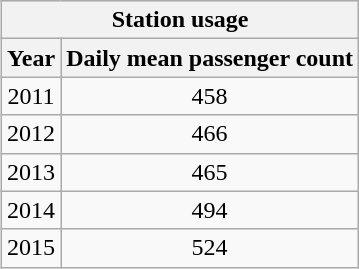<table class="wikitable" style="margin: 1em 0.2em; text-align: center;">
<tr style="background: #ddd;">
<th colspan="2">Station usage </th>
</tr>
<tr>
<th>Year</th>
<th>Daily mean passenger count</th>
</tr>
<tr>
<td>2011</td>
<td>458</td>
</tr>
<tr>
<td>2012</td>
<td>466</td>
</tr>
<tr>
<td>2013</td>
<td>465</td>
</tr>
<tr>
<td>2014</td>
<td>494</td>
</tr>
<tr>
<td>2015</td>
<td>524</td>
</tr>
</table>
